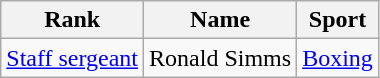<table class="wikitable sortable">
<tr>
<th>Rank</th>
<th>Name</th>
<th>Sport</th>
</tr>
<tr>
<td> <a href='#'>Staff sergeant</a></td>
<td data-sort-value="Simms, Ronald">Ronald Simms</td>
<td> <a href='#'>Boxing</a></td>
</tr>
</table>
